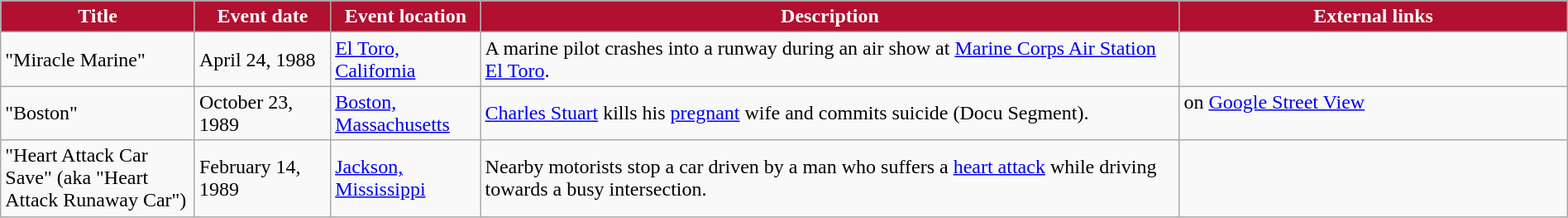<table class="wikitable" style="width: 100%;">
<tr>
<th style="background: #B11030; color: #FFFFFF; width: 10%;">Title</th>
<th style="background: #B11030; color: #FFFFFF; width: 7%;">Event date</th>
<th style="background: #B11030; color: #FFFFFF; width: 7%;">Event location</th>
<th style="background: #B11030; color: #FFFFFF; width: 36%;">Description</th>
<th style="background: #B11030; color: #FFFFFF; width: 20%;">External links</th>
</tr>
<tr>
<td>"Miracle Marine"</td>
<td>April 24, 1988</td>
<td><a href='#'>El Toro, California</a></td>
<td>A marine pilot crashes into a runway during an air show at <a href='#'>Marine Corps Air Station El Toro</a>.</td>
<td></td>
</tr>
<tr>
<td>"Boston"</td>
<td>October 23, 1989</td>
<td><a href='#'>Boston, Massachusetts</a></td>
<td><a href='#'>Charles Stuart</a> kills his <a href='#'>pregnant</a> wife and commits suicide (Docu Segment).</td>
<td class="mw-collapsible mw-collapsed" data-expandtext="Show" data-collapsetext="Hide" style="float: left; border: none;"> on <a href='#'>Google Street View</a><br></td>
</tr>
<tr>
<td>"Heart Attack Car Save" (aka "Heart Attack Runaway Car")</td>
<td>February 14, 1989</td>
<td><a href='#'>Jackson, Mississippi</a></td>
<td>Nearby motorists stop a car driven by a man who suffers a <a href='#'>heart attack</a> while driving towards a busy intersection.</td>
<td></td>
</tr>
</table>
